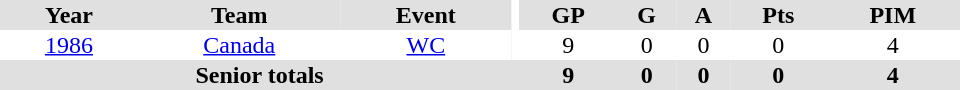<table border="0" cellpadding="1" cellspacing="0" ID="Table3" style="text-align:center; width:40em">
<tr bgcolor="#e0e0e0">
<th>Year</th>
<th>Team</th>
<th>Event</th>
<th rowspan="102" bgcolor="#ffffff"></th>
<th>GP</th>
<th>G</th>
<th>A</th>
<th>Pts</th>
<th>PIM</th>
</tr>
<tr>
<td><a href='#'>1986</a></td>
<td><a href='#'>Canada</a></td>
<td><a href='#'>WC</a></td>
<td>9</td>
<td>0</td>
<td>0</td>
<td>0</td>
<td>4</td>
</tr>
<tr bgcolor="#e0e0e0">
<th colspan="4">Senior totals</th>
<th>9</th>
<th>0</th>
<th>0</th>
<th>0</th>
<th>4</th>
</tr>
</table>
